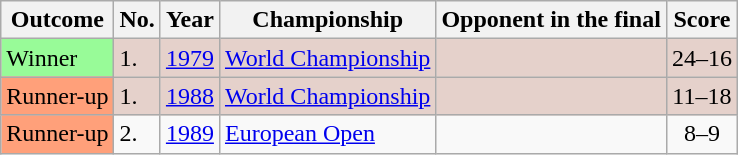<table class="wikitable sortable">
<tr>
<th scope="col">Outcome</th>
<th scope="col">No.</th>
<th scope="col">Year</th>
<th scope="col">Championship</th>
<th scope="col">Opponent in the final</th>
<th scope="col">Score</th>
</tr>
<tr bgcolor="#e5d1cb">
<td style="background:#98FB98">Winner</td>
<td>1.</td>
<td><a href='#'>1979</a></td>
<td><a href='#'>World Championship</a></td>
<td data-sort-value="Taylor, Dennis"></td>
<td align="center">24–16</td>
</tr>
<tr bgcolor="#e5d1cb">
<td style="background:#ffa07a;">Runner-up</td>
<td>1.</td>
<td><a href='#'>1988</a></td>
<td><a href='#'>World Championship</a></td>
<td data-sort-value="Davis, Steve"></td>
<td align="center">11–18</td>
</tr>
<tr>
<td style="background:#ffa07a;">Runner-up</td>
<td>2.</td>
<td><a href='#'>1989</a></td>
<td><a href='#'>European Open</a></td>
<td data-sort-value="Parrott, John"></td>
<td align="center">8–9</td>
</tr>
</table>
